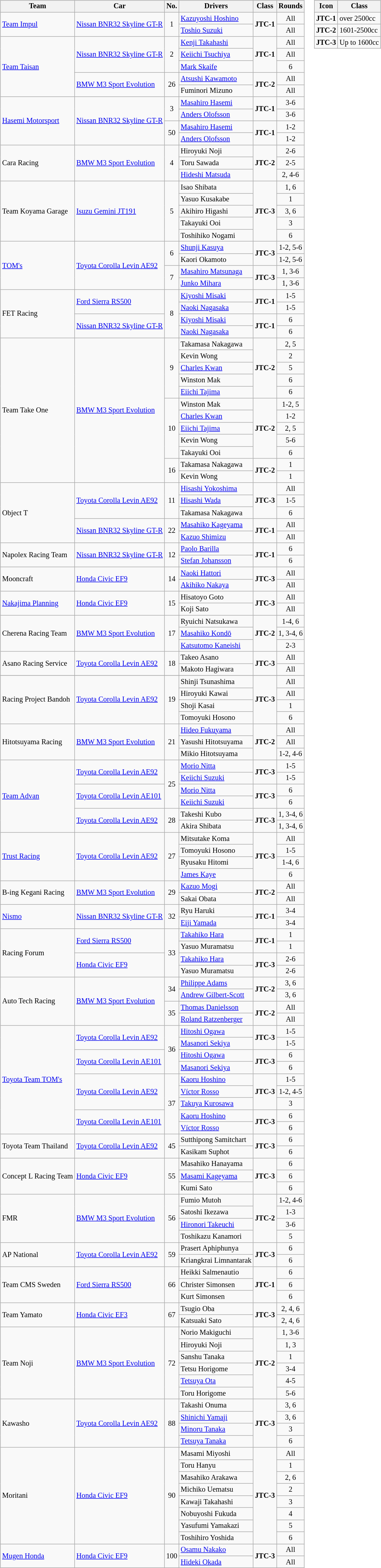<table>
<tr>
<td><br><table class="wikitable" style="font-size: 85%">
<tr>
<th>Team</th>
<th>Car</th>
<th>No.</th>
<th>Drivers</th>
<th>Class</th>
<th>Rounds</th>
</tr>
<tr>
<td rowspan=2><a href='#'>Team Impul</a></td>
<td rowspan=2><a href='#'>Nissan BNR32 Skyline GT-R</a></td>
<td align="center" rowspan=2>1</td>
<td> <a href='#'>Kazuyoshi Hoshino</a></td>
<td align="center" rowspan=2><strong><span>JTC-1</span></strong></td>
<td align="center">All</td>
</tr>
<tr>
<td> <a href='#'>Toshio Suzuki</a></td>
<td align="center">All</td>
</tr>
<tr>
<td rowspan=5><a href='#'>Team Taisan</a></td>
<td rowspan=3><a href='#'>Nissan BNR32 Skyline GT-R</a></td>
<td align="center" rowspan=3>2</td>
<td> <a href='#'>Kenji Takahashi</a></td>
<td align="center" rowspan=3><strong><span>JTC-1</span></strong></td>
<td align="center">All</td>
</tr>
<tr>
<td> <a href='#'>Keiichi Tsuchiya</a></td>
<td align="center">All</td>
</tr>
<tr>
<td> <a href='#'>Mark Skaife</a></td>
<td align="center">6</td>
</tr>
<tr>
<td rowspan=2><a href='#'>BMW M3 Sport Evolution</a></td>
<td align="center" rowspan=2>26</td>
<td> <a href='#'>Atsushi Kawamoto</a></td>
<td align="center" rowspan=2><strong><span>JTC-2</span></strong></td>
<td align="center">All</td>
</tr>
<tr>
<td> Fuminori Mizuno</td>
<td align="center">All</td>
</tr>
<tr>
<td rowspan=4><a href='#'>Hasemi Motorsport</a></td>
<td rowspan=4><a href='#'>Nissan BNR32 Skyline GT-R</a></td>
<td align="center" rowspan=2>3</td>
<td> <a href='#'>Masahiro Hasemi</a></td>
<td align="center" rowspan=2><strong><span>JTC-1</span></strong></td>
<td align="center">3-6</td>
</tr>
<tr>
<td> <a href='#'>Anders Olofsson</a></td>
<td align="center">3-6</td>
</tr>
<tr>
<td align="center" rowspan=2>50</td>
<td> <a href='#'>Masahiro Hasemi</a></td>
<td align="center" rowspan=2><strong><span>JTC-1</span></strong></td>
<td align="center">1-2</td>
</tr>
<tr>
<td> <a href='#'>Anders Olofsson</a></td>
<td align="center">1-2</td>
</tr>
<tr>
<td rowspan=3>Cara Racing</td>
<td rowspan=3><a href='#'>BMW M3 Sport Evolution</a></td>
<td align="center" rowspan=3>4</td>
<td> Hiroyuki Noji</td>
<td align="center" rowspan=3><strong><span>JTC-2</span></strong></td>
<td align="center">2-6</td>
</tr>
<tr>
<td> Toru Sawada</td>
<td align="center">2-5</td>
</tr>
<tr>
<td> <a href='#'>Hideshi Matsuda</a></td>
<td align="center">2, 4-6</td>
</tr>
<tr>
<td rowspan=5>Team Koyama Garage</td>
<td rowspan=5><a href='#'>Isuzu Gemini JT191</a></td>
<td align="center" rowspan=5>5</td>
<td> Isao Shibata</td>
<td align="center" rowspan=5><strong><span>JTC-3</span></strong></td>
<td align="center">1, 6</td>
</tr>
<tr>
<td> Yasuo Kusakabe</td>
<td align="center">1</td>
</tr>
<tr>
<td> Akihiro Higashi</td>
<td align="center">3, 6</td>
</tr>
<tr>
<td> Takayuki Ooi</td>
<td align="center">3</td>
</tr>
<tr>
<td> Toshihiko Nogami</td>
<td align="center">6</td>
</tr>
<tr>
<td rowspan=4><a href='#'>TOM's</a></td>
<td rowspan=4><a href='#'>Toyota Corolla Levin AE92</a></td>
<td align="center" rowspan=2>6</td>
<td> <a href='#'>Shunji Kasuya</a></td>
<td align="center" rowspan=2><strong><span>JTC-3</span></strong></td>
<td align="center">1-2, 5-6</td>
</tr>
<tr>
<td> Kaori Okamoto</td>
<td align="center">1-2, 5-6</td>
</tr>
<tr>
<td align="center" rowspan=2>7</td>
<td> <a href='#'>Masahiro Matsunaga</a></td>
<td align="center" rowspan=2><strong><span>JTC-3</span></strong></td>
<td align="center">1, 3-6</td>
</tr>
<tr>
<td> <a href='#'>Junko Mihara</a></td>
<td align="center">1, 3-6</td>
</tr>
<tr>
<td rowspan=4>FET Racing</td>
<td rowspan=2><a href='#'>Ford Sierra RS500</a></td>
<td align="center" rowspan=4>8</td>
<td> <a href='#'>Kiyoshi Misaki</a></td>
<td align="center" rowspan=2><strong><span>JTC-1</span></strong></td>
<td align="center">1-5</td>
</tr>
<tr>
<td> <a href='#'>Naoki Nagasaka</a></td>
<td align="center">1-5</td>
</tr>
<tr>
<td rowspan=2><a href='#'>Nissan BNR32 Skyline GT-R</a></td>
<td> <a href='#'>Kiyoshi Misaki</a></td>
<td align="center" rowspan=2><strong><span>JTC-1</span></strong></td>
<td align="center">6</td>
</tr>
<tr>
<td> <a href='#'>Naoki Nagasaka</a></td>
<td align="center">6</td>
</tr>
<tr>
<td rowspan=12>Team Take One</td>
<td rowspan=12><a href='#'>BMW M3 Sport Evolution</a></td>
<td align="center" rowspan=5>9</td>
<td> Takamasa Nakagawa</td>
<td align="center" rowspan=5><strong><span>JTC-2</span></strong></td>
<td align="center">2, 5</td>
</tr>
<tr>
<td> Kevin Wong</td>
<td align="center">2</td>
</tr>
<tr>
<td> <a href='#'>Charles Kwan</a></td>
<td align="center">5</td>
</tr>
<tr>
<td> Winston Mak</td>
<td align="center">6</td>
</tr>
<tr>
<td> <a href='#'>Eiichi Tajima</a></td>
<td align="center">6</td>
</tr>
<tr>
<td align="center" rowspan=5>10</td>
<td> Winston Mak</td>
<td align="center" rowspan=5><strong><span>JTC-2</span></strong></td>
<td align="center">1-2, 5</td>
</tr>
<tr>
<td> <a href='#'>Charles Kwan</a></td>
<td align="center">1-2</td>
</tr>
<tr>
<td> <a href='#'>Eiichi Tajima</a></td>
<td align="center">2, 5</td>
</tr>
<tr>
<td> Kevin Wong</td>
<td align="center">5-6</td>
</tr>
<tr>
<td> Takayuki Ooi</td>
<td align="center">6</td>
</tr>
<tr>
<td align="center" rowspan=2>16</td>
<td> Takamasa Nakagawa</td>
<td align="center" rowspan=2><strong><span>JTC-2</span></strong></td>
<td align="center">1</td>
</tr>
<tr>
<td> Kevin Wong</td>
<td align="center">1</td>
</tr>
<tr>
<td rowspan=5>Object T</td>
<td rowspan=3><a href='#'>Toyota Corolla Levin AE92</a></td>
<td align="center" rowspan=3>11</td>
<td> <a href='#'>Hisashi Yokoshima</a></td>
<td align="center" rowspan=3><strong><span>JTC-3</span></strong></td>
<td align="center">All</td>
</tr>
<tr>
<td> <a href='#'>Hisashi Wada</a></td>
<td align="center">1-5</td>
</tr>
<tr>
<td> Takamasa Nakagawa</td>
<td align="center">6</td>
</tr>
<tr>
<td rowspan=2><a href='#'>Nissan BNR32 Skyline GT-R</a></td>
<td align="center" rowspan=2>22</td>
<td> <a href='#'>Masahiko Kageyama</a></td>
<td align="center" rowspan=2><strong><span>JTC-1</span></strong></td>
<td align="center">All</td>
</tr>
<tr>
<td> <a href='#'>Kazuo Shimizu</a></td>
<td align="center">All</td>
</tr>
<tr>
<td rowspan=2>Napolex Racing Team</td>
<td rowspan=2><a href='#'>Nissan BNR32 Skyline GT-R</a></td>
<td align="center" rowspan=2>12</td>
<td> <a href='#'>Paolo Barilla</a></td>
<td align="center" rowspan=2><strong><span>JTC-1</span></strong></td>
<td align="center">6</td>
</tr>
<tr>
<td> <a href='#'>Stefan Johansson</a></td>
<td align="center">6</td>
</tr>
<tr>
<td rowspan=2>Mooncraft</td>
<td rowspan=2><a href='#'>Honda Civic EF9</a></td>
<td align="center" rowspan=2>14</td>
<td> <a href='#'>Naoki Hattori</a></td>
<td align="center" rowspan=2><strong><span>JTC-3</span></strong></td>
<td align="center">All</td>
</tr>
<tr>
<td> <a href='#'>Akihiko Nakaya</a></td>
<td align="center">All</td>
</tr>
<tr>
<td rowspan=2><a href='#'>Nakajima Planning</a></td>
<td rowspan=2><a href='#'>Honda Civic EF9</a></td>
<td align="center" rowspan=2>15</td>
<td> Hisatoyo Goto</td>
<td align="center" rowspan=2><strong><span>JTC-3</span></strong></td>
<td align="center">All</td>
</tr>
<tr>
<td> Koji Sato</td>
<td align="center">All</td>
</tr>
<tr>
<td rowspan=3>Cherena Racing Team</td>
<td rowspan=3><a href='#'>BMW M3 Sport Evolution</a></td>
<td align="center" rowspan=3>17</td>
<td> Ryuichi Natsukawa</td>
<td align="center" rowspan=3><strong><span>JTC-2</span></strong></td>
<td align="center">1-4, 6</td>
</tr>
<tr>
<td> <a href='#'>Masahiko Kondō</a></td>
<td align="center">1, 3-4, 6</td>
</tr>
<tr>
<td> <a href='#'>Katsutomo Kaneishi</a></td>
<td align="center">2-3</td>
</tr>
<tr>
<td rowspan=2>Asano Racing Service</td>
<td rowspan=2><a href='#'>Toyota Corolla Levin AE92</a></td>
<td align="center" rowspan=2>18</td>
<td> Takeo Asano</td>
<td align="center" rowspan=2><strong><span>JTC-3</span></strong></td>
<td align="center">All</td>
</tr>
<tr>
<td> Makoto Hagiwara</td>
<td align="center">All</td>
</tr>
<tr>
</tr>
<tr>
<td rowspan=4>Racing Project Bandoh</td>
<td rowspan=4><a href='#'>Toyota Corolla Levin AE92</a></td>
<td align="center" rowspan=4>19</td>
<td> Shinji Tsunashima</td>
<td align="center" rowspan=4><strong><span>JTC-3</span></strong></td>
<td align="center">All</td>
</tr>
<tr>
<td> Hiroyuki Kawai</td>
<td align="center">All</td>
</tr>
<tr>
<td> Shoji Kasai</td>
<td align="center">1</td>
</tr>
<tr>
<td> Tomoyuki Hosono</td>
<td align="center">6</td>
</tr>
<tr>
<td rowspan=3>Hitotsuyama Racing</td>
<td rowspan=3><a href='#'>BMW M3 Sport Evolution</a></td>
<td align="center" rowspan=3>21</td>
<td> <a href='#'>Hideo Fukuyama</a></td>
<td align="center" rowspan=3><strong><span>JTC-2</span></strong></td>
<td align="center">All</td>
</tr>
<tr>
<td> Yasushi Hitotsuyama</td>
<td align="center">All</td>
</tr>
<tr>
<td> Mikio Hitotsuyama</td>
<td align="center">1-2, 4-6</td>
</tr>
<tr>
<td rowspan=6><a href='#'>Team Advan</a></td>
<td rowspan=2><a href='#'>Toyota Corolla Levin AE92</a></td>
<td align="center" rowspan=4>25</td>
<td> <a href='#'>Morio Nitta</a></td>
<td align="center" rowspan=2><strong><span>JTC-3</span></strong></td>
<td align="center">1-5</td>
</tr>
<tr>
<td> <a href='#'>Keiichi Suzuki</a></td>
<td align="center">1-5</td>
</tr>
<tr>
<td rowspan=2><a href='#'>Toyota Corolla Levin AE101</a></td>
<td> <a href='#'>Morio Nitta</a></td>
<td align="center" rowspan=2><strong><span>JTC-3</span></strong></td>
<td align="center">6</td>
</tr>
<tr>
<td> <a href='#'>Keiichi Suzuki</a></td>
<td align="center">6</td>
</tr>
<tr>
<td rowspan=2><a href='#'>Toyota Corolla Levin AE92</a></td>
<td align="center" rowspan=2>28</td>
<td> Takeshi Kubo</td>
<td align="center" rowspan=2><strong><span>JTC-3</span></strong></td>
<td align="center">1, 3-4, 6</td>
</tr>
<tr>
<td> Akira Shibata</td>
<td align="center">1, 3-4, 6</td>
</tr>
<tr>
<td rowspan=4><a href='#'>Trust Racing</a></td>
<td rowspan=4><a href='#'>Toyota Corolla Levin AE92</a></td>
<td align="center" rowspan=4>27</td>
<td> Mitsutake Koma</td>
<td align="center" rowspan=4><strong><span>JTC-3</span></strong></td>
<td align="center">All</td>
</tr>
<tr>
<td> Tomoyuki Hosono</td>
<td align="center">1-5</td>
</tr>
<tr>
<td> Ryusaku Hitomi</td>
<td align="center">1-4, 6</td>
</tr>
<tr>
<td> <a href='#'>James Kaye</a></td>
<td align="center">6</td>
</tr>
<tr>
<td rowspan=2>B-ing Kegani Racing</td>
<td rowspan=2><a href='#'>BMW M3 Sport Evolution</a></td>
<td align="center" rowspan=2>29</td>
<td> <a href='#'>Kazuo Mogi</a></td>
<td align="center" rowspan=2><strong><span>JTC-2</span></strong></td>
<td align="center">All</td>
</tr>
<tr>
<td> Sakai Obata</td>
<td align="center">All</td>
</tr>
<tr>
<td rowspan=2><a href='#'>Nismo</a></td>
<td rowspan=2><a href='#'>Nissan BNR32 Skyline GT-R</a></td>
<td align="center" rowspan=2>32</td>
<td> Ryu Haruki</td>
<td align="center" rowspan=2><strong><span>JTC-1</span></strong></td>
<td align="center">3-4</td>
</tr>
<tr>
<td> <a href='#'>Eiji Yamada</a></td>
<td align="center">3-4</td>
</tr>
<tr>
<td rowspan=4>Racing Forum</td>
<td rowspan=2><a href='#'>Ford Sierra RS500</a></td>
<td align="center" rowspan=4>33</td>
<td> <a href='#'>Takahiko Hara</a></td>
<td align="center" rowspan=2><strong><span>JTC-1</span></strong></td>
<td align="center">1</td>
</tr>
<tr>
<td> Yasuo Muramatsu</td>
<td align="center">1</td>
</tr>
<tr>
<td rowspan=2><a href='#'>Honda Civic EF9</a></td>
<td> <a href='#'>Takahiko Hara</a></td>
<td align="center" rowspan=2><strong><span>JTC-3</span></strong></td>
<td align="center">2-6</td>
</tr>
<tr>
<td> Yasuo Muramatsu</td>
<td align="center">2-6</td>
</tr>
<tr>
<td rowspan=4>Auto Tech Racing</td>
<td rowspan=4><a href='#'>BMW M3 Sport Evolution</a></td>
<td align="center" rowspan=2>34</td>
<td> <a href='#'>Philippe Adams</a></td>
<td align="center" rowspan=2><strong><span>JTC-2</span></strong></td>
<td align="center">3, 6</td>
</tr>
<tr>
<td> <a href='#'>Andrew Gilbert-Scott</a></td>
<td align="center">3, 6</td>
</tr>
<tr>
<td align="center" rowspan=2>35</td>
<td> <a href='#'>Thomas Danielsson</a></td>
<td align="center" rowspan=2><strong><span>JTC-2</span></strong></td>
<td align="center">All</td>
</tr>
<tr>
<td> <a href='#'>Roland Ratzenberger</a></td>
<td align="center">All</td>
</tr>
<tr>
<td rowspan=9><a href='#'>Toyota Team TOM's</a></td>
<td rowspan=2><a href='#'>Toyota Corolla Levin AE92</a></td>
<td align="center" rowspan=4>36</td>
<td> <a href='#'>Hitoshi Ogawa</a></td>
<td align="center" rowspan=2><strong><span>JTC-3</span></strong></td>
<td align="center">1-5</td>
</tr>
<tr>
<td> <a href='#'>Masanori Sekiya</a></td>
<td align="center">1-5</td>
</tr>
<tr>
<td rowspan=2><a href='#'>Toyota Corolla Levin AE101</a></td>
<td> <a href='#'>Hitoshi Ogawa</a></td>
<td align="center" rowspan=2><strong><span>JTC-3</span></strong></td>
<td align="center">6</td>
</tr>
<tr>
<td> <a href='#'>Masanori Sekiya</a></td>
<td align="center">6</td>
</tr>
<tr>
<td rowspan=3><a href='#'>Toyota Corolla Levin AE92</a></td>
<td align="center" rowspan=5>37</td>
<td> <a href='#'>Kaoru Hoshino</a></td>
<td align="center" rowspan=3><strong><span>JTC-3</span></strong></td>
<td align="center">1-5</td>
</tr>
<tr>
<td> <a href='#'>Víctor Rosso</a></td>
<td align="center">1-2, 4-5</td>
</tr>
<tr>
<td> <a href='#'>Takuya Kurosawa</a></td>
<td align="center">3</td>
</tr>
<tr>
<td rowspan=2><a href='#'>Toyota Corolla Levin AE101</a></td>
<td> <a href='#'>Kaoru Hoshino</a></td>
<td align="center" rowspan=2><strong><span>JTC-3</span></strong></td>
<td align="center">6</td>
</tr>
<tr>
<td> <a href='#'>Víctor Rosso</a></td>
<td align="center">6</td>
</tr>
<tr>
<td rowspan=2>Toyota Team Thailand</td>
<td rowspan=2><a href='#'>Toyota Corolla Levin AE92</a></td>
<td align="center" rowspan=2>45</td>
<td> Sutthipong Samitchart</td>
<td align="center" rowspan=2><strong><span>JTC-3</span></strong></td>
<td align="center">6</td>
</tr>
<tr>
<td> Kasikam Suphot</td>
<td align="center">6</td>
</tr>
<tr>
<td rowspan=3>Concept L Racing Team</td>
<td rowspan=3><a href='#'>Honda Civic EF9</a></td>
<td align="center" rowspan=3>55</td>
<td> Masahiko Hanayama</td>
<td align="center" rowspan=3><strong><span>JTC-3</span></strong></td>
<td align="center">6</td>
</tr>
<tr>
<td> <a href='#'>Masami Kageyama</a></td>
<td align="center">6</td>
</tr>
<tr>
<td> Kumi Sato</td>
<td align="center">6</td>
</tr>
<tr>
<td rowspan=4>FMR</td>
<td rowspan=4><a href='#'>BMW M3 Sport Evolution</a></td>
<td align="center" rowspan=4>56</td>
<td> Fumio Mutoh</td>
<td align="center" rowspan=4><strong><span>JTC-2</span></strong></td>
<td align="center">1-2, 4-6</td>
</tr>
<tr>
<td> Satoshi Ikezawa</td>
<td align="center">1-3</td>
</tr>
<tr>
<td> <a href='#'>Hironori Takeuchi</a></td>
<td align="center">3-6</td>
</tr>
<tr>
<td> Toshikazu Kanamori</td>
<td align="center">5</td>
</tr>
<tr>
<td rowspan=2>AP National</td>
<td rowspan=2><a href='#'>Toyota Corolla Levin AE92</a></td>
<td align="center" rowspan=2>59</td>
<td> Prasert Aphiphunya</td>
<td align="center" rowspan=2><strong><span>JTC-3</span></strong></td>
<td align="center">6</td>
</tr>
<tr>
<td> Kriangkrai Limnantarak</td>
<td align="center">6</td>
</tr>
<tr>
<td rowspan=3>Team CMS Sweden</td>
<td rowspan=3><a href='#'>Ford Sierra RS500</a></td>
<td align="center" rowspan=3>66</td>
<td> Heikki Salmenautio</td>
<td align="center" rowspan=3><strong><span>JTC-1</span></strong></td>
<td align="center">6</td>
</tr>
<tr>
<td> Christer Simonsen</td>
<td align="center">6</td>
</tr>
<tr>
<td> Kurt Simonsen</td>
<td align="center">6</td>
</tr>
<tr>
<td rowspan=2>Team Yamato</td>
<td rowspan=2><a href='#'>Honda Civic EF3</a></td>
<td align="center" rowspan=2>67</td>
<td> Tsugio Oba</td>
<td align="center" rowspan=2><strong><span>JTC-3</span></strong></td>
<td align="center">2, 4, 6</td>
</tr>
<tr>
<td> Katsuaki Sato</td>
<td align="center">2, 4, 6</td>
</tr>
<tr>
<td rowspan=6>Team Noji</td>
<td rowspan=6><a href='#'>BMW M3 Sport Evolution</a></td>
<td align="center" rowspan=6>72</td>
<td> Norio Makiguchi</td>
<td align="center" rowspan=6><strong><span>JTC-2</span></strong></td>
<td align="center">1, 3-6</td>
</tr>
<tr>
<td> Hiroyuki Noji</td>
<td align="center">1, 3</td>
</tr>
<tr>
<td> Sanshu Tanaka</td>
<td align="center">1</td>
</tr>
<tr>
<td> Tetsu Horigome</td>
<td align="center">3-4</td>
</tr>
<tr>
<td> <a href='#'>Tetsuya Ota</a></td>
<td align="center">4-5</td>
</tr>
<tr>
<td> Toru Horigome</td>
<td align="center">5-6</td>
</tr>
<tr>
<td rowspan=4>Kawasho</td>
<td rowspan=4><a href='#'>Toyota Corolla Levin AE92</a></td>
<td align="center" rowspan=4>88</td>
<td> Takashi Onuma</td>
<td align="center" rowspan=4><strong><span>JTC-3</span></strong></td>
<td align="center">3, 6</td>
</tr>
<tr>
<td> <a href='#'>Shinichi Yamaji</a></td>
<td align="center">3, 6</td>
</tr>
<tr>
<td> <a href='#'>Minoru Tanaka</a></td>
<td align="center">3</td>
</tr>
<tr>
<td> <a href='#'>Tetsuya Tanaka</a></td>
<td align="center">6</td>
</tr>
<tr>
<td rowspan=8>Moritani</td>
<td rowspan=8><a href='#'>Honda Civic EF9</a></td>
<td align="center" rowspan=8>90</td>
<td> Masami Miyoshi</td>
<td align="center" rowspan=8><strong><span>JTC-3</span></strong></td>
<td align="center">All</td>
</tr>
<tr>
<td> Toru Hanyu</td>
<td align="center">1</td>
</tr>
<tr>
<td> Masahiko Arakawa</td>
<td align="center">2, 6</td>
</tr>
<tr>
<td> Michiko Uematsu</td>
<td align="center">2</td>
</tr>
<tr>
<td> Kawaji Takahashi</td>
<td align="center">3</td>
</tr>
<tr>
<td> Nobuyoshi Fukuda</td>
<td align="center">4</td>
</tr>
<tr>
<td> Yasufumi Yamakazi</td>
<td align="center">5</td>
</tr>
<tr>
<td> Toshihiro Yoshida</td>
<td align="center">6</td>
</tr>
<tr>
<td rowspan=2><a href='#'>Mugen Honda</a></td>
<td rowspan=2><a href='#'>Honda Civic EF9</a></td>
<td align="center" rowspan=2>100</td>
<td> <a href='#'>Osamu Nakako</a></td>
<td align="center" rowspan=2><strong><span>JTC-3</span></strong></td>
<td align="center">All</td>
</tr>
<tr>
<td> <a href='#'>Hideki Okada</a></td>
<td align="center">All</td>
</tr>
</table>
</td>
<td valign="top"><br><table class="wikitable" style="font-size: 85%;">
<tr>
<th>Icon</th>
<th>Class</th>
</tr>
<tr>
<td align="center"><strong><span>JTC-1</span></strong></td>
<td>over 2500cc</td>
</tr>
<tr>
<td align="center"><strong><span>JTC-2</span></strong></td>
<td>1601-2500cc</td>
</tr>
<tr>
<td align="center"><strong><span>JTC-3</span></strong></td>
<td>Up to 1600cc</td>
</tr>
</table>
</td>
</tr>
</table>
